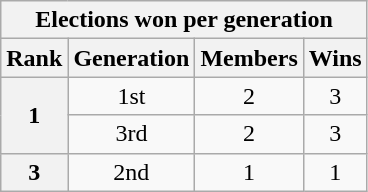<table class="wikitable sortable plainrowheaders" style=text-align:center>
<tr>
<th colspan=4>Elections won per generation</th>
</tr>
<tr>
<th scope=col>Rank</th>
<th scope=col>Generation</th>
<th scope=col>Members</th>
<th scope=col>Wins</th>
</tr>
<tr>
<th scope=row rowspan=2 style=text-align:center>1</th>
<td>1st</td>
<td>2</td>
<td>3</td>
</tr>
<tr>
<td>3rd</td>
<td>2</td>
<td>3</td>
</tr>
<tr>
<th scope=row style=text-align:center>3</th>
<td>2nd</td>
<td>1</td>
<td>1</td>
</tr>
</table>
